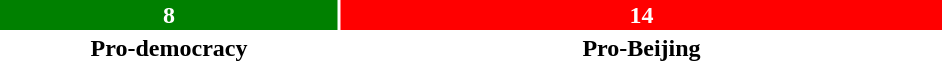<table style="width:50%; text-align:center;">
<tr style="color:white;">
<td style="background:green; width:36%;"><strong>8</strong></td>
<td style="background:red; width:64%;"><strong>14</strong></td>
</tr>
<tr>
<td><span><strong>Pro-democracy</strong></span></td>
<td><span><strong>Pro-Beijing</strong></span></td>
</tr>
</table>
